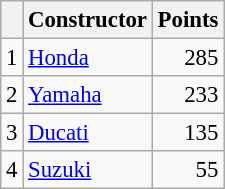<table class="wikitable" style="font-size: 95%;">
<tr>
<th></th>
<th>Constructor</th>
<th>Points</th>
</tr>
<tr>
<td align=center>1</td>
<td> <a href='#'>Honda</a></td>
<td align=right>285</td>
</tr>
<tr>
<td align=center>2</td>
<td> <a href='#'>Yamaha</a></td>
<td align=right>233</td>
</tr>
<tr>
<td align=center>3</td>
<td> <a href='#'>Ducati</a></td>
<td align=right>135</td>
</tr>
<tr>
<td align=center>4</td>
<td> <a href='#'>Suzuki</a></td>
<td align=right>55</td>
</tr>
</table>
